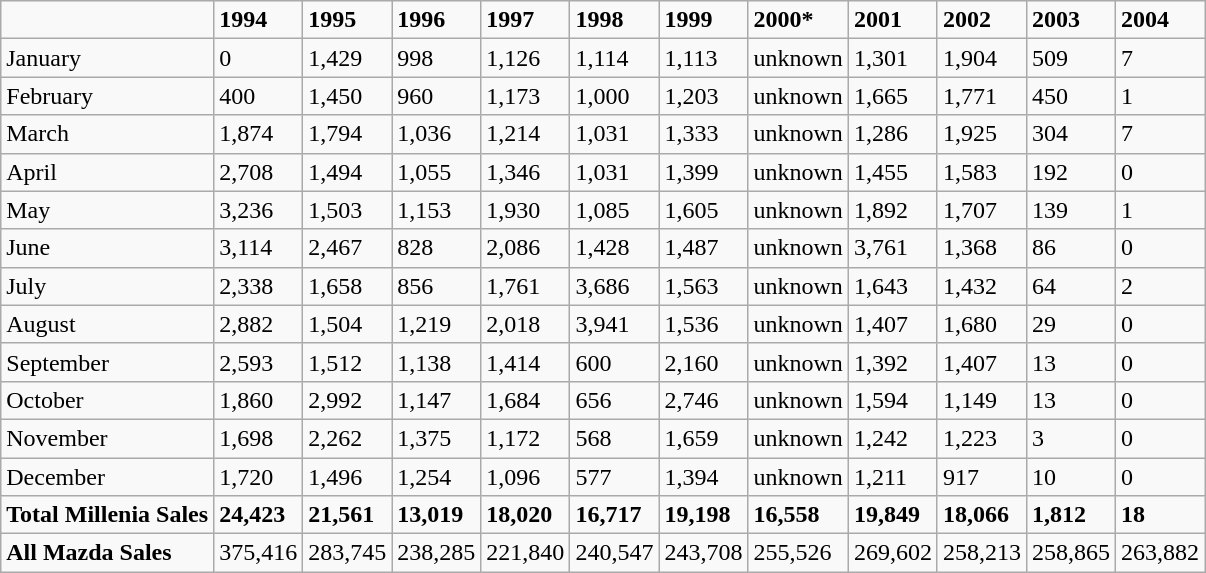<table class="wikitable sortable mw-collapsible mw-collapsed">
<tr>
<td></td>
<td><strong>1994</strong></td>
<td><strong>1995</strong></td>
<td><strong>1996</strong></td>
<td><strong>1997</strong></td>
<td><strong>1998</strong></td>
<td><strong>1999</strong></td>
<td><strong>2000*</strong></td>
<td><strong>2001</strong></td>
<td><strong>2002</strong></td>
<td><strong>2003</strong></td>
<td><strong>2004</strong></td>
</tr>
<tr>
<td>January</td>
<td>0</td>
<td>1,429</td>
<td>998</td>
<td>1,126</td>
<td>1,114</td>
<td>1,113</td>
<td>unknown</td>
<td>1,301</td>
<td>1,904</td>
<td>509</td>
<td>7</td>
</tr>
<tr>
<td>February</td>
<td>400</td>
<td>1,450</td>
<td>960</td>
<td>1,173</td>
<td>1,000</td>
<td>1,203</td>
<td>unknown</td>
<td>1,665</td>
<td>1,771</td>
<td>450</td>
<td>1</td>
</tr>
<tr>
<td>March</td>
<td>1,874</td>
<td>1,794</td>
<td>1,036</td>
<td>1,214</td>
<td>1,031</td>
<td>1,333</td>
<td>unknown</td>
<td>1,286</td>
<td>1,925</td>
<td>304</td>
<td>7</td>
</tr>
<tr>
<td>April</td>
<td>2,708</td>
<td>1,494</td>
<td>1,055</td>
<td>1,346</td>
<td>1,031</td>
<td>1,399</td>
<td>unknown</td>
<td>1,455</td>
<td>1,583</td>
<td>192</td>
<td>0</td>
</tr>
<tr>
<td>May</td>
<td>3,236</td>
<td>1,503</td>
<td>1,153</td>
<td>1,930</td>
<td>1,085</td>
<td>1,605</td>
<td>unknown</td>
<td>1,892</td>
<td>1,707</td>
<td>139</td>
<td>1</td>
</tr>
<tr>
<td>June</td>
<td>3,114</td>
<td>2,467</td>
<td>828</td>
<td>2,086</td>
<td>1,428</td>
<td>1,487</td>
<td>unknown</td>
<td>3,761</td>
<td>1,368</td>
<td>86</td>
<td>0</td>
</tr>
<tr>
<td>July</td>
<td>2,338</td>
<td>1,658</td>
<td>856</td>
<td>1,761</td>
<td>3,686</td>
<td>1,563</td>
<td>unknown</td>
<td>1,643</td>
<td>1,432</td>
<td>64</td>
<td>2</td>
</tr>
<tr>
<td>August</td>
<td>2,882</td>
<td>1,504</td>
<td>1,219</td>
<td>2,018</td>
<td>3,941</td>
<td>1,536</td>
<td>unknown</td>
<td>1,407</td>
<td>1,680</td>
<td>29</td>
<td>0</td>
</tr>
<tr>
<td>September</td>
<td>2,593</td>
<td>1,512</td>
<td>1,138</td>
<td>1,414</td>
<td>600</td>
<td>2,160</td>
<td>unknown</td>
<td>1,392</td>
<td>1,407</td>
<td>13</td>
<td>0</td>
</tr>
<tr>
<td>October</td>
<td>1,860</td>
<td>2,992</td>
<td>1,147</td>
<td>1,684</td>
<td>656</td>
<td>2,746</td>
<td>unknown</td>
<td>1,594</td>
<td>1,149</td>
<td>13</td>
<td>0</td>
</tr>
<tr>
<td>November</td>
<td>1,698</td>
<td>2,262</td>
<td>1,375</td>
<td>1,172</td>
<td>568</td>
<td>1,659</td>
<td>unknown</td>
<td>1,242</td>
<td>1,223</td>
<td>3</td>
<td>0</td>
</tr>
<tr>
<td>December</td>
<td>1,720</td>
<td>1,496</td>
<td>1,254</td>
<td>1,096</td>
<td>577</td>
<td>1,394</td>
<td>unknown</td>
<td>1,211</td>
<td>917</td>
<td>10</td>
<td>0</td>
</tr>
<tr>
<td><strong>Total Millenia Sales</strong></td>
<td><strong>24,423</strong></td>
<td><strong>21,561</strong></td>
<td><strong>13,019</strong></td>
<td><strong>18,020</strong></td>
<td><strong>16,717</strong></td>
<td><strong>19,198</strong></td>
<td><strong>16,558</strong></td>
<td><strong>19,849</strong></td>
<td><strong>18,066</strong></td>
<td><strong>1,812</strong></td>
<td><strong>18</strong></td>
</tr>
<tr>
<td><strong>All Mazda Sales</strong></td>
<td>375,416</td>
<td>283,745</td>
<td>238,285</td>
<td>221,840</td>
<td>240,547</td>
<td>243,708</td>
<td>255,526</td>
<td>269,602</td>
<td>258,213</td>
<td>258,865</td>
<td>263,882</td>
</tr>
</table>
